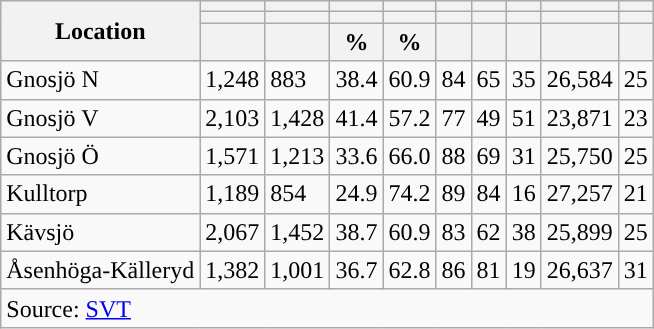<table role="presentation" class="wikitable sortable mw-collapsible">
<tr>
<th rowspan="3">Location</th>
<th></th>
<th></th>
<th></th>
<th></th>
<th></th>
<th></th>
<th></th>
<th></th>
<th></th>
</tr>
<tr>
<th></th>
<th></th>
<th style="background:"></th>
<th style="background:"></th>
<th></th>
<th></th>
<th></th>
<th></th>
<th></th>
</tr>
<tr>
<th data-sort-type="number"></th>
<th data-sort-type="number"></th>
<th data-sort-type="number">%</th>
<th data-sort-type="number">%</th>
<th data-sort-type="number"></th>
<th data-sort-type="number"></th>
<th data-sort-type="number"></th>
<th data-sort-type="number"></th>
<th data-sort-type="number"></th>
</tr>
<tr>
<td align="left">Gnosjö N</td>
<td>1,248</td>
<td>883</td>
<td>38.4</td>
<td>60.9</td>
<td>84</td>
<td>65</td>
<td>35</td>
<td>26,584</td>
<td>25</td>
</tr>
<tr>
<td align="left">Gnosjö V</td>
<td>2,103</td>
<td>1,428</td>
<td>41.4</td>
<td>57.2</td>
<td>77</td>
<td>49</td>
<td>51</td>
<td>23,871</td>
<td>23</td>
</tr>
<tr>
<td align="left">Gnosjö Ö</td>
<td>1,571</td>
<td>1,213</td>
<td>33.6</td>
<td>66.0</td>
<td>88</td>
<td>69</td>
<td>31</td>
<td>25,750</td>
<td>25</td>
</tr>
<tr>
<td align="left">Kulltorp</td>
<td>1,189</td>
<td>854</td>
<td>24.9</td>
<td>74.2</td>
<td>89</td>
<td>84</td>
<td>16</td>
<td>27,257</td>
<td>21</td>
</tr>
<tr>
<td align="left">Kävsjö</td>
<td>2,067</td>
<td>1,452</td>
<td>38.7</td>
<td>60.9</td>
<td>83</td>
<td>62</td>
<td>38</td>
<td>25,899</td>
<td>25</td>
</tr>
<tr>
<td align="left">Åsenhöga-Källeryd</td>
<td>1,382</td>
<td>1,001</td>
<td>36.7</td>
<td>62.8</td>
<td>86</td>
<td>81</td>
<td>19</td>
<td>26,637</td>
<td>31</td>
</tr>
<tr>
<td colspan="10" align="left">Source: <a href='#'>SVT</a></td>
</tr>
</table>
